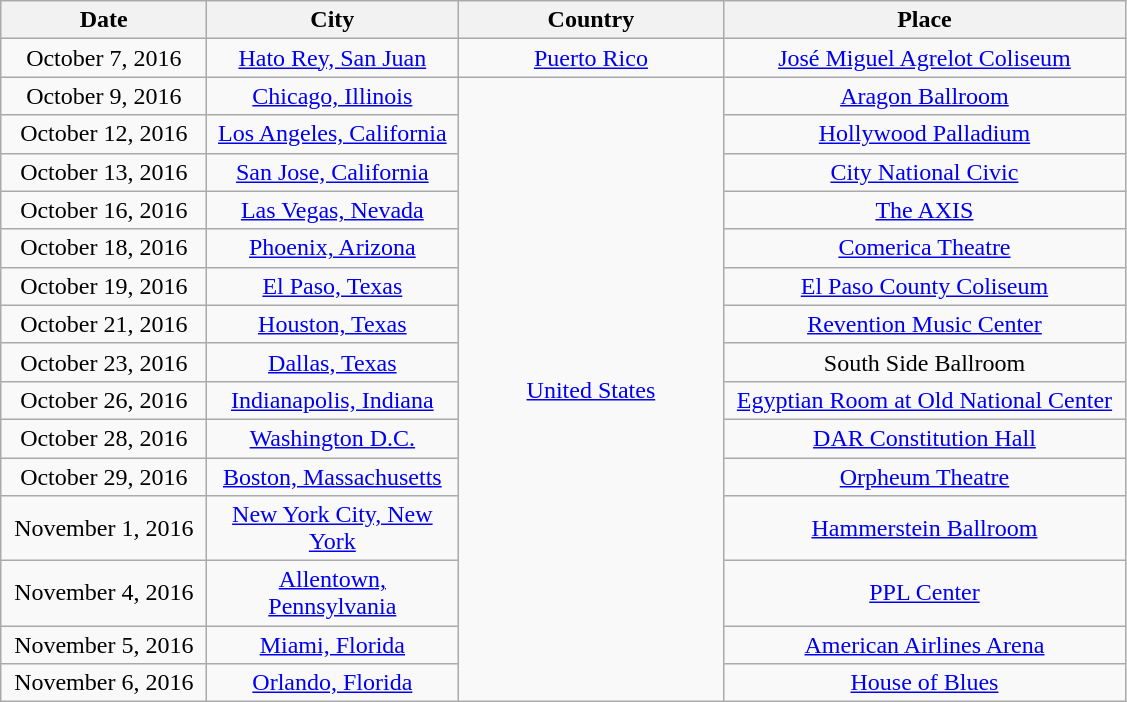<table class="wikitable">
<tr>
<th style="width:130px;">Date</th>
<th style="width:160px;">City</th>
<th style="width:170px;">Country</th>
<th style="width:260px;">Place</th>
</tr>
<tr>
<td align="center">October 7, 2016</td>
<td align="center"><a href='#'>Hato Rey, San Juan</a></td>
<td align="center"><a href='#'>Puerto Rico</a></td>
<td align="center"><a href='#'>José Miguel Agrelot Coliseum</a></td>
</tr>
<tr>
<td align="center">October 9, 2016</td>
<td align="center"><a href='#'>Chicago, Illinois</a></td>
<td align="center" rowspan="15"><a href='#'>United States</a></td>
<td align="center"><a href='#'>Aragon Ballroom</a></td>
</tr>
<tr>
<td align="center">October 12, 2016</td>
<td align="center"><a href='#'>Los Angeles, California</a></td>
<td align="center"><a href='#'>Hollywood Palladium</a></td>
</tr>
<tr>
<td align="center">October 13, 2016</td>
<td align="center"><a href='#'>San Jose, California</a></td>
<td align="center"><a href='#'>City National Civic</a></td>
</tr>
<tr>
<td align="center">October 16, 2016</td>
<td align="center"><a href='#'>Las Vegas, Nevada</a></td>
<td align="center"><a href='#'>The AXIS</a></td>
</tr>
<tr>
<td align="center">October 18, 2016</td>
<td align="center"><a href='#'>Phoenix, Arizona</a></td>
<td align="center"><a href='#'>Comerica Theatre</a></td>
</tr>
<tr>
<td align="center">October 19, 2016</td>
<td align="center"><a href='#'>El Paso, Texas</a></td>
<td align="center"><a href='#'>El Paso County Coliseum</a></td>
</tr>
<tr>
<td align="center">October 21, 2016</td>
<td align="center"><a href='#'>Houston, Texas</a></td>
<td align="center"><a href='#'>Revention Music Center</a></td>
</tr>
<tr>
<td align="center">October 23, 2016</td>
<td align="center"><a href='#'>Dallas, Texas</a></td>
<td align="center">South Side Ballroom</td>
</tr>
<tr>
<td align="center">October 26, 2016</td>
<td align="center"><a href='#'>Indianapolis, Indiana</a></td>
<td align="center"><a href='#'>Egyptian Room at Old National Center</a></td>
</tr>
<tr>
<td align="center">October 28, 2016</td>
<td align="center"><a href='#'>Washington D.C.</a></td>
<td align="center"><a href='#'>DAR Constitution Hall</a></td>
</tr>
<tr>
<td align="center">October 29, 2016</td>
<td align="center"><a href='#'>Boston, Massachusetts</a></td>
<td align="center"><a href='#'>Orpheum Theatre</a></td>
</tr>
<tr>
<td align="center">November 1, 2016</td>
<td align="center"><a href='#'>New York City, New York</a></td>
<td align="center"><a href='#'>Hammerstein Ballroom</a></td>
</tr>
<tr>
<td align="center">November 4, 2016</td>
<td align="center"><a href='#'>Allentown, Pennsylvania</a></td>
<td align="center"><a href='#'>PPL Center</a></td>
</tr>
<tr>
<td align="center">November 5, 2016</td>
<td align="center"><a href='#'>Miami, Florida</a></td>
<td align="center"><a href='#'>American Airlines Arena</a></td>
</tr>
<tr>
<td align="center">November 6, 2016</td>
<td align="center"><a href='#'>Orlando, Florida</a></td>
<td align="center"><a href='#'>House of Blues</a></td>
</tr>
</table>
